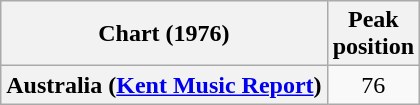<table class="wikitable plainrowheaders" style="text-align:center">
<tr>
<th>Chart (1976)</th>
<th>Peak<br>position</th>
</tr>
<tr>
<th scope="row">Australia (<a href='#'>Kent Music Report</a>)</th>
<td>76</td>
</tr>
</table>
